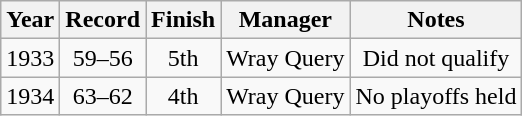<table class="wikitable">
<tr>
<th>Year</th>
<th>Record</th>
<th>Finish</th>
<th>Manager</th>
<th>Notes</th>
</tr>
<tr align=center>
<td>1933</td>
<td>59–56</td>
<td>5th</td>
<td>Wray Query</td>
<td>Did not qualify</td>
</tr>
<tr align=center>
<td>1934</td>
<td>63–62</td>
<td>4th</td>
<td>Wray Query</td>
<td>No playoffs held</td>
</tr>
</table>
